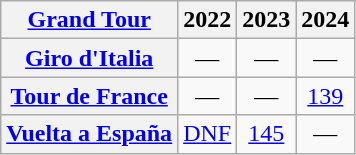<table class="wikitable plainrowheaders">
<tr>
<th scope="col"><a href='#'>Grand Tour</a></th>
<th scope="col">2022</th>
<th scope="col">2023</th>
<th scope="col">2024</th>
</tr>
<tr style="text-align:center;">
<th scope="row"> <a href='#'>Giro d'Italia</a></th>
<td>—</td>
<td>—</td>
<td>—</td>
</tr>
<tr style="text-align:center;">
<th scope="row"> <a href='#'>Tour de France</a></th>
<td>—</td>
<td>—</td>
<td><a href='#'>139</a></td>
</tr>
<tr style="text-align:center;">
<th scope="row"> <a href='#'>Vuelta a España</a></th>
<td><a href='#'>DNF</a></td>
<td><a href='#'>145</a></td>
<td>—</td>
</tr>
</table>
